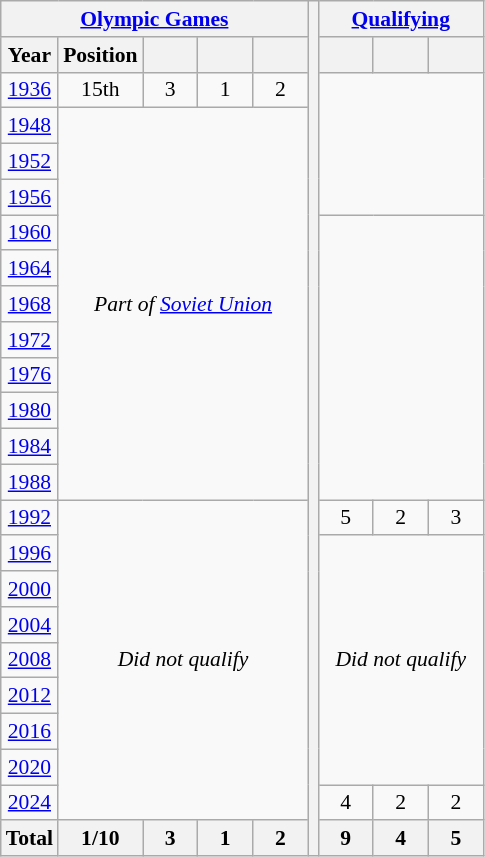<table class="wikitable" style="text-align: center;font-size:90%;">
<tr>
<th colspan=5><a href='#'>Olympic Games</a></th>
<th rowspan=24></th>
<th colspan=3><a href='#'>Qualifying</a></th>
</tr>
<tr>
<th>Year</th>
<th>Position</th>
<th width=30></th>
<th width=30></th>
<th width=30></th>
<th width=30></th>
<th width=30></th>
<th width=30></th>
</tr>
<tr>
<td> <a href='#'>1936</a></td>
<td>15th</td>
<td>3</td>
<td>1</td>
<td>2</td>
</tr>
<tr>
<td> <a href='#'>1948</a></td>
<td colspan=4 rowspan=11><em>Part of <a href='#'>Soviet Union</a></em></td>
</tr>
<tr>
<td> <a href='#'>1952</a></td>
</tr>
<tr>
<td> <a href='#'>1956</a></td>
</tr>
<tr>
<td> <a href='#'>1960</a></td>
<td colspan=3 rowspan=8></td>
</tr>
<tr>
<td> <a href='#'>1964</a></td>
</tr>
<tr>
<td> <a href='#'>1968</a></td>
</tr>
<tr>
<td> <a href='#'>1972</a></td>
</tr>
<tr>
<td> <a href='#'>1976</a></td>
</tr>
<tr>
<td> <a href='#'>1980</a></td>
</tr>
<tr>
<td> <a href='#'>1984</a></td>
</tr>
<tr>
<td> <a href='#'>1988</a></td>
</tr>
<tr>
<td> <a href='#'>1992</a></td>
<td colspan=4 rowspan=9><em>Did not qualify</em></td>
<td>5</td>
<td>2</td>
<td>3</td>
</tr>
<tr>
<td> <a href='#'>1996</a></td>
<td colspan=3 rowspan=7><em>Did not qualify</em></td>
</tr>
<tr>
<td> <a href='#'>2000</a></td>
</tr>
<tr>
<td> <a href='#'>2004</a></td>
</tr>
<tr>
<td> <a href='#'>2008</a></td>
</tr>
<tr>
<td> <a href='#'>2012</a></td>
</tr>
<tr>
<td> <a href='#'>2016</a></td>
</tr>
<tr>
<td> <a href='#'>2020</a></td>
</tr>
<tr>
<td> <a href='#'>2024</a></td>
<td>4</td>
<td>2</td>
<td>2</td>
</tr>
<tr>
<th>Total</th>
<th>1/10</th>
<th>3</th>
<th>1</th>
<th>2</th>
<th>9</th>
<th>4</th>
<th>5</th>
</tr>
</table>
